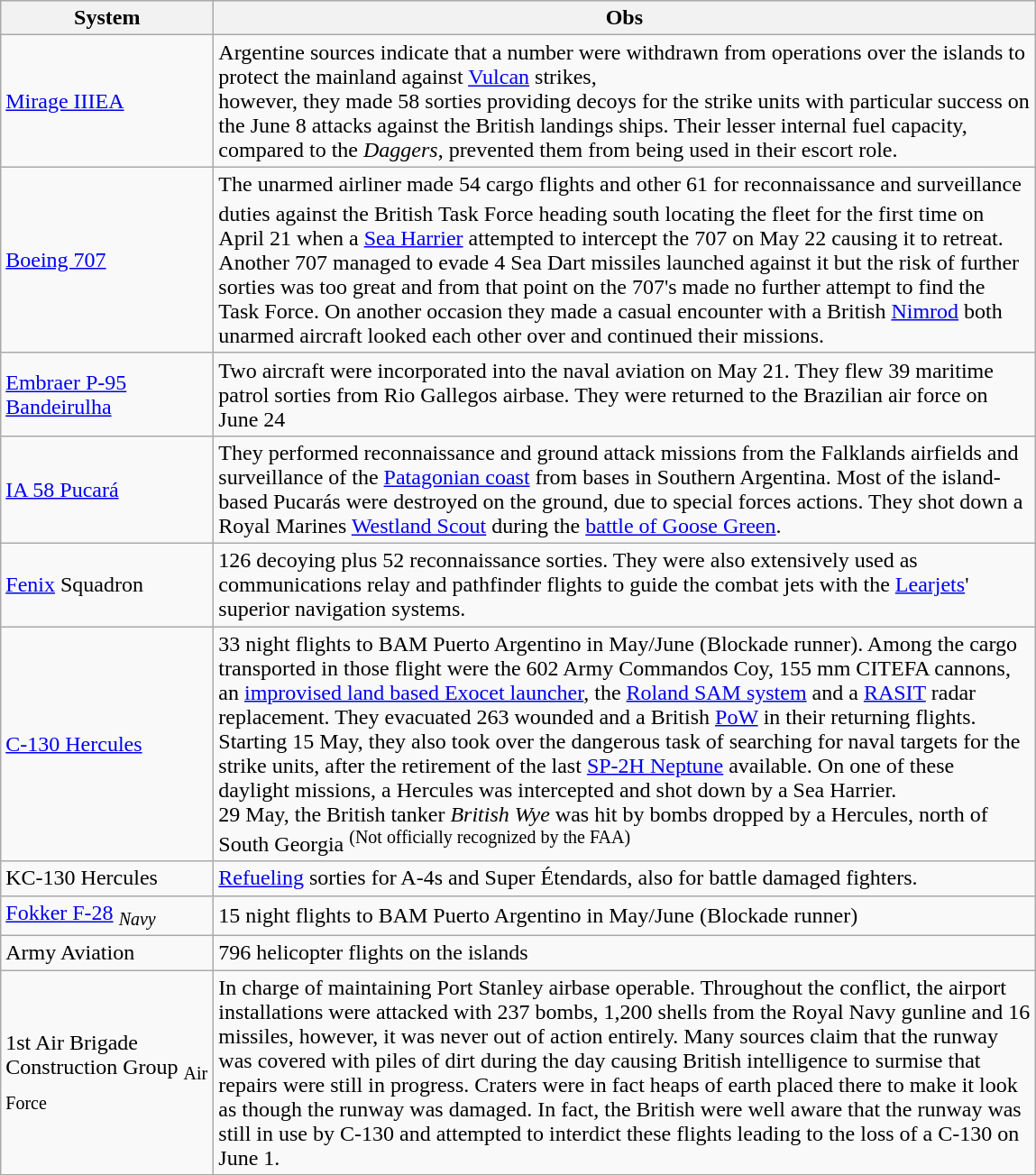<table class="wikitable">
<tr>
<th style="width:150px;">System</th>
<th style="width:600px;">Obs</th>
</tr>
<tr>
<td><a href='#'>Mirage IIIEA</a></td>
<td>Argentine sources indicate that a number were withdrawn from operations over the islands to protect the mainland against <a href='#'>Vulcan</a> strikes,<br> however, they made 58 sorties providing decoys for the strike units with particular success on the June 8 attacks against the British landings ships. Their lesser internal fuel capacity, compared to the <em>Daggers</em>, prevented them from being used in their escort role.</td>
</tr>
<tr>
<td><a href='#'>Boeing 707</a></td>
<td>The unarmed airliner made 54 cargo flights and other 61 for reconnaissance and surveillance duties against the British Task Force heading south<sup></sup> locating the fleet for the first time on April 21 when a <a href='#'>Sea Harrier</a> attempted to intercept the 707 on May 22 causing it to retreat. Another 707 managed to evade 4 Sea Dart missiles launched against it but the risk of further sorties was too great and from that point on the 707's made no further attempt to find the Task Force. On another occasion they made a casual encounter with a British <a href='#'>Nimrod</a> both unarmed aircraft looked each other over and continued their missions.</td>
</tr>
<tr>
<td><a href='#'>Embraer P-95 Bandeirulha</a></td>
<td>Two aircraft were incorporated into the naval aviation on May 21. They flew 39 maritime patrol sorties from Rio Gallegos airbase. They were returned to the Brazilian air force on June 24</td>
</tr>
<tr>
<td><a href='#'>IA 58 Pucará</a></td>
<td>They performed reconnaissance and ground attack missions from the Falklands airfields and surveillance of the <a href='#'>Patagonian coast</a> from bases in Southern Argentina. Most of the island-based Pucarás were destroyed on the ground, due to special forces actions. They shot down a Royal Marines <a href='#'>Westland Scout</a> during the <a href='#'>battle of Goose Green</a>.</td>
</tr>
<tr>
<td><a href='#'>Fenix</a> Squadron</td>
<td>126 decoying plus 52 reconnaissance sorties. They were also extensively used as communications relay and pathfinder flights to guide the combat jets with the <a href='#'>Learjets</a>' superior navigation systems.</td>
</tr>
<tr>
<td><a href='#'>C-130 Hercules</a></td>
<td>33 night flights to BAM Puerto Argentino in May/June (Blockade runner). Among the cargo transported in those flight were the 602 Army Commandos Coy, 155 mm CITEFA cannons, an <a href='#'>improvised land based Exocet launcher</a>, the <a href='#'>Roland SAM system</a> and a <a href='#'>RASIT</a> radar replacement. They evacuated 263 wounded and a British <a href='#'>PoW</a> in their returning flights. <br>Starting 15 May, they also took over the dangerous task of searching for naval targets for the strike units, after the retirement of the last <a href='#'>SP-2H Neptune</a> available. On one of these daylight missions, a Hercules was intercepted and shot down by a Sea Harrier.<br>29 May, the British tanker <em>British Wye</em> was hit by bombs dropped by a Hercules, north of South Georgia <sup>(Not officially recognized by the FAA)</sup></td>
</tr>
<tr>
<td>KC-130 Hercules</td>
<td><a href='#'>Refueling</a> sorties for A-4s and Super Étendards, also for battle damaged fighters.</td>
</tr>
<tr>
<td><a href='#'>Fokker F-28</a> <sub><em>Navy</em></sub></td>
<td>15 night flights to BAM Puerto Argentino in May/June (Blockade runner)</td>
</tr>
<tr>
<td>Army Aviation</td>
<td>796 helicopter flights on the islands</td>
</tr>
<tr>
<td>1st Air Brigade Construction Group <sub>Air Force</sub></td>
<td>In charge of maintaining Port Stanley airbase operable. Throughout the conflict, the airport installations were attacked with 237 bombs, 1,200 shells from the Royal Navy gunline and 16 missiles, however, it was never out of action entirely. Many sources claim that the runway was covered with piles of dirt during the day causing British intelligence to surmise that repairs were still in progress. Craters were in fact heaps of earth placed there to make it look as though the runway was damaged.  In fact, the British were well aware that the runway was still in use by C-130 and attempted to interdict these flights leading to the loss of a C-130 on June 1.</td>
</tr>
</table>
